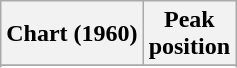<table class="wikitable sortable plainrowheaders" style="text-align:center">
<tr>
<th scope="col">Chart (1960)</th>
<th scope="col">Peak<br> position</th>
</tr>
<tr>
</tr>
<tr>
</tr>
</table>
